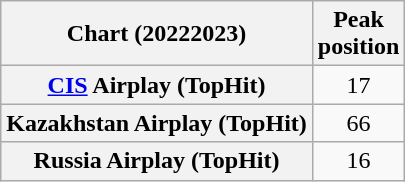<table class="wikitable plainrowheaders sortable" style="text-align:center">
<tr>
<th scope="col">Chart (20222023)</th>
<th scope="col">Peak<br>position</th>
</tr>
<tr>
<th scope="row"><a href='#'>CIS</a> Airplay (TopHit)</th>
<td>17</td>
</tr>
<tr>
<th scope="row">Kazakhstan Airplay (TopHit)</th>
<td>66</td>
</tr>
<tr>
<th scope="row">Russia Airplay (TopHit)</th>
<td>16</td>
</tr>
</table>
